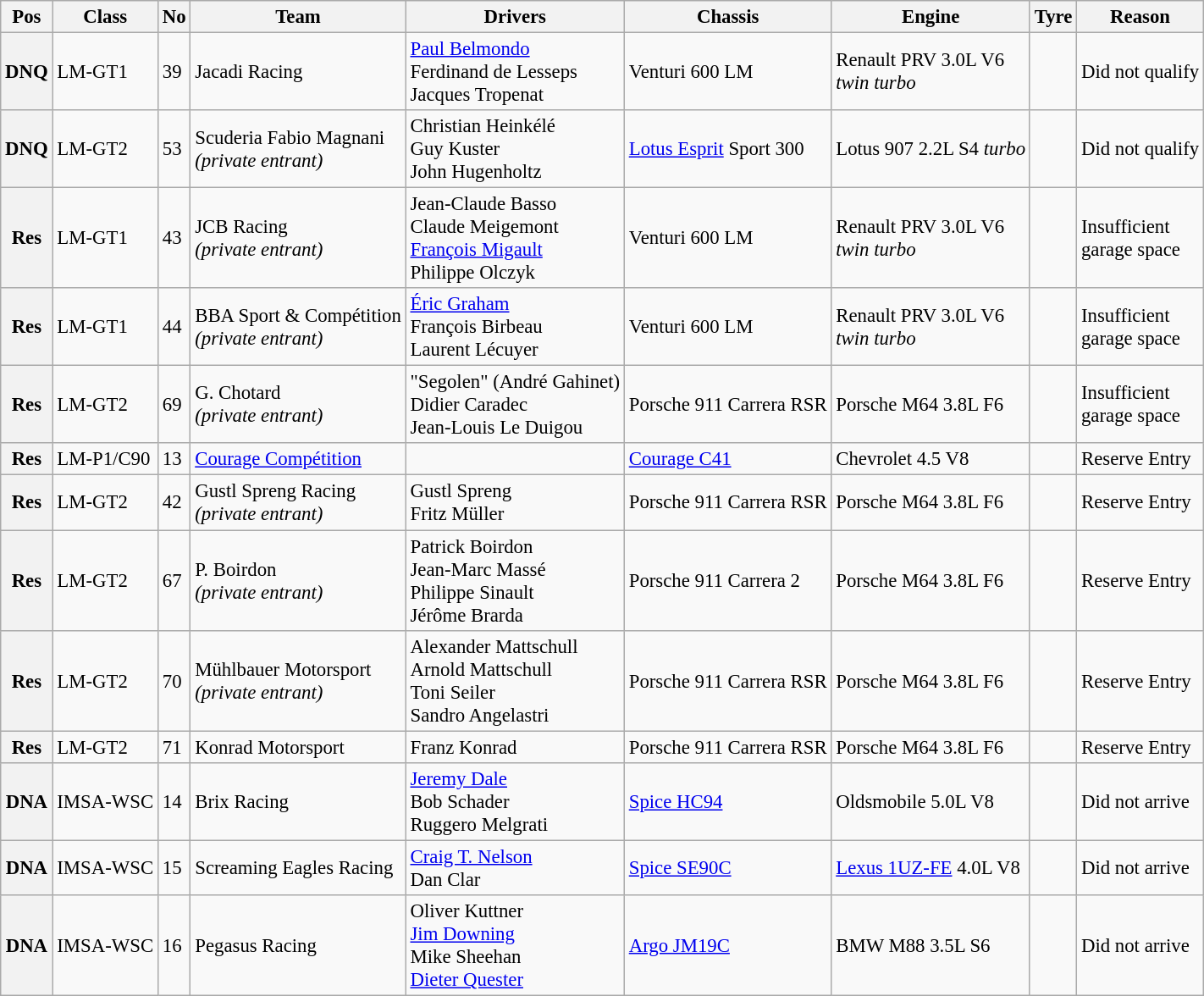<table class="wikitable" style="font-size: 95%;">
<tr>
<th>Pos</th>
<th>Class</th>
<th>No</th>
<th>Team</th>
<th>Drivers</th>
<th>Chassis</th>
<th>Engine</th>
<th>Tyre</th>
<th>Reason</th>
</tr>
<tr>
<th>DNQ</th>
<td>LM-GT1</td>
<td>39</td>
<td> Jacadi Racing</td>
<td> <a href='#'>Paul Belmondo</a><br> Ferdinand de Lesseps<br> Jacques Tropenat</td>
<td>Venturi 600 LM</td>
<td>Renault PRV 3.0L V6<br><em>twin turbo</em></td>
<td></td>
<td>Did not qualify</td>
</tr>
<tr>
<th>DNQ</th>
<td>LM-GT2</td>
<td>53</td>
<td> Scuderia Fabio Magnani<br><em>(private entrant)</em></td>
<td> Christian Heinkélé<br> Guy Kuster<br> John Hugenholtz</td>
<td><a href='#'>Lotus Esprit</a> Sport 300</td>
<td>Lotus 907 2.2L S4 <em>turbo</em></td>
<td></td>
<td>Did not qualify</td>
</tr>
<tr>
<th>Res</th>
<td>LM-GT1</td>
<td>43</td>
<td> JCB Racing<br><em>(private entrant)</em></td>
<td> Jean-Claude Basso<br> Claude Meigemont<br> <a href='#'>François Migault</a><br> Philippe Olczyk</td>
<td>Venturi 600 LM</td>
<td>Renault PRV 3.0L V6<br><em>twin turbo</em></td>
<td></td>
<td>Insufficient<br>garage space</td>
</tr>
<tr>
<th>Res</th>
<td>LM-GT1</td>
<td>44</td>
<td> BBA Sport & Compétition<br><em>(private entrant)</em></td>
<td> <a href='#'>Éric Graham</a><br> François Birbeau<br> Laurent Lécuyer</td>
<td>Venturi 600 LM</td>
<td>Renault PRV 3.0L V6<br><em>twin turbo</em></td>
<td></td>
<td>Insufficient<br>garage space</td>
</tr>
<tr>
<th>Res</th>
<td>LM-GT2</td>
<td>69</td>
<td> G. Chotard<br><em>(private entrant)</em></td>
<td> "Segolen" (André Gahinet) <br> Didier Caradec<br> Jean-Louis Le Duigou</td>
<td>Porsche 911 Carrera RSR</td>
<td>Porsche M64 3.8L F6</td>
<td></td>
<td>Insufficient<br>garage space</td>
</tr>
<tr>
<th>Res</th>
<td>LM-P1/C90</td>
<td>13</td>
<td> <a href='#'>Courage Compétition</a></td>
<td></td>
<td><a href='#'>Courage C41</a></td>
<td>Chevrolet 4.5 V8</td>
<td></td>
<td>Reserve Entry</td>
</tr>
<tr>
<th>Res</th>
<td>LM-GT2</td>
<td>42</td>
<td> Gustl Spreng Racing<br><em>(private entrant)</em></td>
<td> Gustl Spreng<br> Fritz Müller</td>
<td>Porsche 911 Carrera RSR</td>
<td>Porsche M64 3.8L F6</td>
<td></td>
<td>Reserve Entry</td>
</tr>
<tr>
<th>Res</th>
<td>LM-GT2</td>
<td>67</td>
<td> P. Boirdon<br><em>(private entrant)</em></td>
<td> Patrick Boirdon<br> Jean-Marc Massé<br> Philippe Sinault<br> Jérôme Brarda</td>
<td>Porsche 911 Carrera 2</td>
<td>Porsche M64 3.8L F6</td>
<td></td>
<td>Reserve Entry</td>
</tr>
<tr>
<th>Res</th>
<td>LM-GT2</td>
<td>70</td>
<td> Mühlbauer Motorsport<br><em>(private entrant)</em></td>
<td> Alexander Mattschull<br> Arnold Mattschull<br> Toni Seiler<br> Sandro Angelastri</td>
<td>Porsche 911 Carrera RSR</td>
<td>Porsche M64 3.8L F6</td>
<td></td>
<td>Reserve Entry</td>
</tr>
<tr>
<th>Res</th>
<td>LM-GT2</td>
<td>71</td>
<td> Konrad Motorsport</td>
<td> Franz Konrad</td>
<td>Porsche 911 Carrera RSR</td>
<td>Porsche M64 3.8L F6</td>
<td></td>
<td>Reserve Entry</td>
</tr>
<tr>
<th>DNA</th>
<td>IMSA-WSC</td>
<td>14</td>
<td> Brix Racing</td>
<td> <a href='#'>Jeremy Dale</a><br> Bob Schader<br> Ruggero Melgrati</td>
<td><a href='#'>Spice HC94</a></td>
<td>Oldsmobile 5.0L V8</td>
<td></td>
<td>Did not arrive</td>
</tr>
<tr>
<th>DNA</th>
<td>IMSA-WSC</td>
<td>15</td>
<td> Screaming Eagles Racing</td>
<td> <a href='#'>Craig T. Nelson</a><br> Dan Clar</td>
<td><a href='#'>Spice SE90C</a></td>
<td><a href='#'>Lexus 1UZ-FE</a> 4.0L V8</td>
<td></td>
<td>Did not arrive</td>
</tr>
<tr>
<th>DNA</th>
<td>IMSA-WSC</td>
<td>16</td>
<td> Pegasus Racing</td>
<td> Oliver Kuttner<br> <a href='#'>Jim Downing</a><br> Mike Sheehan<br> <a href='#'>Dieter Quester</a></td>
<td><a href='#'>Argo JM19C</a></td>
<td>BMW M88 3.5L S6</td>
<td></td>
<td>Did not arrive</td>
</tr>
</table>
